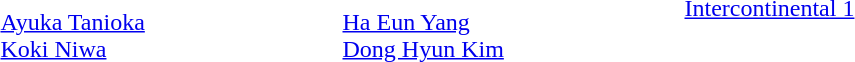<table>
<tr>
<td style="width:14em"> <br> <a href='#'>Ayuka Tanioka</a> <br> <a href='#'>Koki Niwa</a></td>
<td style="width:14em"> <br> <a href='#'>Ha Eun Yang</a> <br> <a href='#'>Dong Hyun Kim</a></td>
<td style="width:14em"> <a href='#'>Intercontinental 1</a> <br>  <br> </td>
</tr>
</table>
